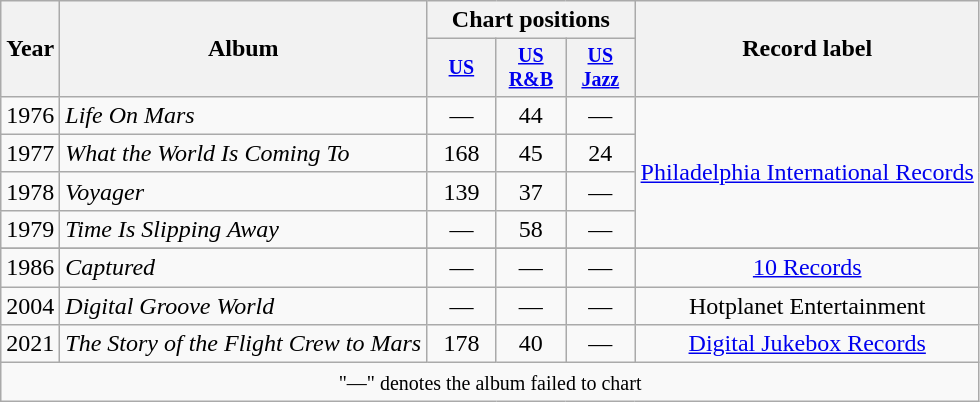<table class="wikitable" style="text-align:center;">
<tr>
<th rowspan="2">Year</th>
<th rowspan="2">Album</th>
<th colspan="3">Chart positions</th>
<th rowspan="2">Record label</th>
</tr>
<tr style="font-size:smaller;">
<th style="width:40px;"><a href='#'>US</a><br></th>
<th style="width:40px;"><a href='#'>US R&B</a><br></th>
<th style="width:40px;"><a href='#'>US Jazz</a><br></th>
</tr>
<tr>
<td>1976</td>
<td style="text-align:left;"><em>Life On Mars</em></td>
<td>—</td>
<td>44</td>
<td>—</td>
<td rowspan="4"><a href='#'>Philadelphia International Records</a></td>
</tr>
<tr>
<td>1977</td>
<td style="text-align:left;"><em>What the World Is Coming To</em></td>
<td>168</td>
<td>45</td>
<td>24</td>
</tr>
<tr>
<td>1978</td>
<td style="text-align:left;"><em>Voyager</em></td>
<td>139</td>
<td>37</td>
<td>—</td>
</tr>
<tr>
<td>1979</td>
<td style="text-align:left;"><em>Time Is Slipping Away</em></td>
<td>—</td>
<td>58</td>
<td>—</td>
</tr>
<tr>
</tr>
<tr>
<td>1986</td>
<td style="text-align:left;"><em>Captured</em></td>
<td>—</td>
<td>—</td>
<td>—</td>
<td rowspan="1"><a href='#'>10 Records</a></td>
</tr>
<tr>
<td>2004</td>
<td style="text-align:left;"><em>Digital Groove World</em></td>
<td>—</td>
<td>—</td>
<td>—</td>
<td rowspan="1">Hotplanet Entertainment</td>
</tr>
<tr>
<td>2021</td>
<td style="text-align:left;"><em>The Story of the Flight Crew to Mars</em></td>
<td>178</td>
<td>40</td>
<td>—</td>
<td rowspan="1"><a href='#'>Digital Jukebox Records</a></td>
</tr>
<tr>
<td style="text-align:center;" colspan="7"><small>"—" denotes the album failed to chart</small></td>
</tr>
</table>
